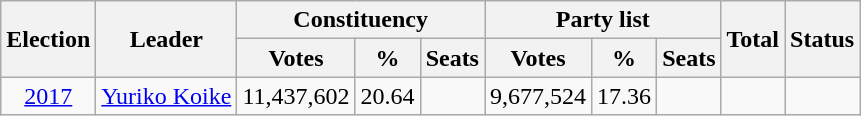<table class="wikitable" style="text-align:center">
<tr>
<th rowspan="2">Election</th>
<th rowspan="2">Leader</th>
<th colspan="3">Constituency</th>
<th colspan="3">Party list</th>
<th rowspan="2">Total</th>
<th rowspan="2">Status</th>
</tr>
<tr>
<th>Votes</th>
<th>%</th>
<th>Seats</th>
<th>Votes</th>
<th>%</th>
<th>Seats</th>
</tr>
<tr>
<td><a href='#'>2017</a></td>
<td><a href='#'>Yuriko Koike</a></td>
<td>11,437,602</td>
<td>20.64</td>
<td></td>
<td>9,677,524</td>
<td>17.36</td>
<td></td>
<td></td>
<td></td>
</tr>
</table>
